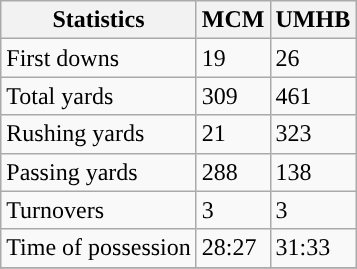<table class="wikitable">
<tr>
<th>Statistics</th>
<th>MCM</th>
<th>UMHB</th>
</tr>
<tr>
<td>First downs</td>
<td>19</td>
<td>26</td>
</tr>
<tr>
<td>Total yards</td>
<td>309</td>
<td>461</td>
</tr>
<tr>
<td>Rushing yards</td>
<td>21</td>
<td>323</td>
</tr>
<tr>
<td>Passing yards</td>
<td>288</td>
<td>138</td>
</tr>
<tr>
<td>Turnovers</td>
<td>3</td>
<td>3</td>
</tr>
<tr>
<td>Time of possession</td>
<td>28:27</td>
<td>31:33</td>
</tr>
<tr>
</tr>
</table>
